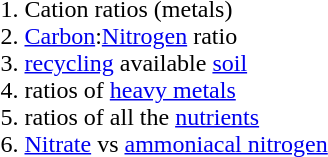<table>
<tr>
<td><br><ol><li>Cation ratios (metals)</li><li><a href='#'>Carbon</a>:<a href='#'>Nitrogen</a> ratio</li><li><a href='#'>recycling</a> available <a href='#'>soil</a></li><li>ratios of <a href='#'>heavy metals</a></li><li>ratios of all the <a href='#'>nutrients</a></li><li><a href='#'>Nitrate</a> vs <a href='#'>ammoniacal nitrogen</a></li></ol></td>
</tr>
</table>
